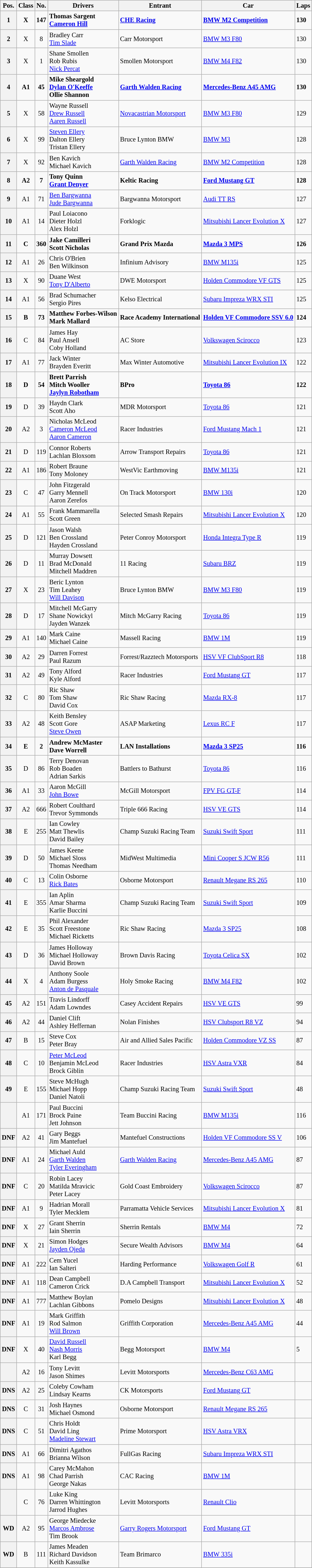<table class="wikitable" style=font-size:85%;>
<tr>
<th>Pos.</th>
<th>Class</th>
<th>No.</th>
<th>Drivers</th>
<th>Entrant</th>
<th>Car</th>
<th>Laps</th>
</tr>
<tr style="font-weight: bold">
<th>1</th>
<td align=center>X</td>
<td align=center>147</td>
<td>Thomas Sargent<br><a href='#'>Cameron Hill</a></td>
<td><a href='#'>CHE Racing</a></td>
<td><a href='#'>BMW M2 Competition</a></td>
<td>130</td>
</tr>
<tr>
<th>2</th>
<td align=center>X</td>
<td align=center>8</td>
<td>Bradley Carr<br><a href='#'>Tim Slade</a></td>
<td>Carr Motorsport</td>
<td><a href='#'>BMW M3 F80</a></td>
<td>130</td>
</tr>
<tr>
<th>3</th>
<td align=center>X</td>
<td align=center>1</td>
<td>Shane Smollen<br>Rob Rubis<br><a href='#'>Nick Percat</a></td>
<td>Smollen Motorsport</td>
<td><a href='#'>BMW M4 F82</a></td>
<td>130</td>
</tr>
<tr style="font-weight: bold">
<th>4</th>
<td align=center>A1</td>
<td align=center>45</td>
<td>Mike Sheargold<br><a href='#'>Dylan O'Keeffe</a><br>Ollie Shannon</td>
<td><a href='#'>Garth Walden Racing</a></td>
<td><a href='#'>Mercedes-Benz A45 AMG</a></td>
<td>130</td>
</tr>
<tr>
<th>5</th>
<td align=center>X</td>
<td align=center>58</td>
<td>Wayne Russell<br><a href='#'>Drew Russell</a><br><a href='#'>Aaren Russell</a></td>
<td><a href='#'>Novacastrian Motorsport</a></td>
<td><a href='#'>BMW M3 F80</a></td>
<td>129</td>
</tr>
<tr>
<th>6</th>
<td align=center>X</td>
<td align=center>99</td>
<td><a href='#'>Steven Ellery</a><br>Dalton Ellery<br>Tristan Ellery</td>
<td>Bruce Lynton BMW</td>
<td><a href='#'>BMW M3</a></td>
<td>128</td>
</tr>
<tr>
<th>7</th>
<td align=center>X</td>
<td align=center>92</td>
<td>Ben Kavich<br>Michael Kavich</td>
<td><a href='#'>Garth Walden Racing</a></td>
<td><a href='#'>BMW M2 Competition</a></td>
<td>128</td>
</tr>
<tr style="font-weight: bold">
<th>8</th>
<td align=center>A2</td>
<td align=center>7</td>
<td>Tony Quinn<br><a href='#'>Grant Denyer</a></td>
<td>Keltic Racing</td>
<td><a href='#'>Ford Mustang GT</a></td>
<td>128</td>
</tr>
<tr>
<th>9</th>
<td align=center>A1</td>
<td align=center>71</td>
<td><a href='#'>Ben Bargwanna</a><br><a href='#'>Jude Bargwanna</a></td>
<td>Bargwanna Motorsport</td>
<td><a href='#'>Audi TT RS</a></td>
<td>127</td>
</tr>
<tr>
<th>10</th>
<td align=center>A1</td>
<td align=center>14</td>
<td>Paul Loiacono<br>Dieter Holzl<br>Alex Holzl</td>
<td>Forklogic</td>
<td><a href='#'>Mitsubishi Lancer Evolution X</a></td>
<td>127</td>
</tr>
<tr style="font-weight: bold">
<th>11</th>
<td align=center>C</td>
<td align=center>360</td>
<td>Jake Camilleri<br>Scott Nicholas</td>
<td>Grand Prix Mazda</td>
<td><a href='#'>Mazda 3 MPS</a></td>
<td>126</td>
</tr>
<tr>
<th>12</th>
<td align=center>A1</td>
<td align=center>26</td>
<td>Chris O'Brien<br>Ben Wilkinson</td>
<td>Infinium Advisory</td>
<td><a href='#'>BMW M135i</a></td>
<td>125</td>
</tr>
<tr>
<th>13</th>
<td align=center>X</td>
<td align=center>90</td>
<td>Duane West<br><a href='#'>Tony D'Alberto</a></td>
<td>DWE Motorsport</td>
<td><a href='#'>Holden Commodore VF GTS</a></td>
<td>125</td>
</tr>
<tr>
<th>14</th>
<td align=center>A1</td>
<td align=center>56</td>
<td>Brad Schumacher<br>Sergio Pires</td>
<td>Kelso Electrical</td>
<td><a href='#'>Subaru Impreza WRX STI</a></td>
<td>125</td>
</tr>
<tr style="font-weight: bold">
<th>15</th>
<td align=center>B</td>
<td align=center>73</td>
<td>Matthew Forbes-Wilson<br>Mark Mallard</td>
<td>Race Academy International</td>
<td><a href='#'>Holden VF Commodore SSV 6.0</a></td>
<td>124</td>
</tr>
<tr>
<th>16</th>
<td align=center>C</td>
<td align=center>84</td>
<td>James Hay<br>Paul Ansell<br>Coby Holland</td>
<td>AC Store</td>
<td><a href='#'>Volkswagen Scirocco</a></td>
<td>123</td>
</tr>
<tr>
<th>17</th>
<td align=center>A1</td>
<td align=center>77</td>
<td>Jack Winter<br>Brayden Everitt</td>
<td>Max Winter Automotive</td>
<td><a href='#'>Mitsubishi Lancer Evolution IX</a></td>
<td>122</td>
</tr>
<tr style="font-weight: bold">
<th>18</th>
<td align=center>D</td>
<td align=center>54</td>
<td>Brett Parrish<br>Mitch Wooller<br><a href='#'>Jaylyn Robotham</a></td>
<td>BPro</td>
<td><a href='#'>Toyota 86</a></td>
<td>122</td>
</tr>
<tr>
<th>19</th>
<td align=center>D</td>
<td align=center>39</td>
<td>Haydn Clark<br>Scott Aho</td>
<td>MDR Motorsport</td>
<td><a href='#'>Toyota 86</a></td>
<td>121</td>
</tr>
<tr>
<th>20</th>
<td align=center>A2</td>
<td align=center>3</td>
<td>Nicholas McLeod<br><a href='#'>Cameron McLeod</a><br><a href='#'>Aaron Cameron</a></td>
<td>Racer Industries</td>
<td><a href='#'>Ford Mustang Mach 1</a></td>
<td>121</td>
</tr>
<tr>
<th>21</th>
<td align=center>D</td>
<td align=center>119</td>
<td>Connor Roberts<br>Lachlan Bloxsom</td>
<td>Arrow Transport Repairs</td>
<td><a href='#'>Toyota 86</a></td>
<td>121</td>
</tr>
<tr>
<th>22</th>
<td align=center>A1</td>
<td align=center>186</td>
<td>Robert Braune<br>Tony Moloney</td>
<td>WestVic Earthmoving</td>
<td><a href='#'>BMW M135i</a></td>
<td>121</td>
</tr>
<tr>
<th>23</th>
<td align=center>C</td>
<td align=center>47</td>
<td>John Fitzgerald<br>Garry Mennell<br>Aaron Zerefos</td>
<td>On Track Motorsport</td>
<td><a href='#'>BMW 130i</a></td>
<td>120</td>
</tr>
<tr>
<th>24</th>
<td align=center>A1</td>
<td align=center>55</td>
<td>Frank Mammarella<br>Scott Green</td>
<td>Selected Smash Repairs</td>
<td><a href='#'>Mitsubishi Lancer Evolution X</a></td>
<td>120</td>
</tr>
<tr>
<th>25</th>
<td align=center>D</td>
<td align=center>121</td>
<td>Jason Walsh<br>Ben Crossland<br>Hayden Crossland</td>
<td>Peter Conroy Motorsport</td>
<td><a href='#'>Honda Integra Type R</a></td>
<td>119</td>
</tr>
<tr>
<th>26</th>
<td align=center>D</td>
<td align=center>11</td>
<td>Murray Dowsett<br>Brad McDonald<br>Mitchell Maddren</td>
<td>11 Racing</td>
<td><a href='#'>Subaru BRZ</a></td>
<td>119</td>
</tr>
<tr>
<th>27</th>
<td align=center>X</td>
<td align=center>23</td>
<td>Beric Lynton<br>Tim Leahey<br><a href='#'>Will Davison</a></td>
<td>Bruce Lynton BMW</td>
<td><a href='#'>BMW M3 F80</a></td>
<td>119</td>
</tr>
<tr>
<th>28</th>
<td align=center>D</td>
<td align=center>17</td>
<td>Mitchell McGarry<br>Shane Nowickyl<br>Jayden Wanzek</td>
<td>Mitch McGarry Racing</td>
<td><a href='#'>Toyota 86</a></td>
<td>119</td>
</tr>
<tr>
<th>29</th>
<td align=center>A1</td>
<td align=center>140</td>
<td>Mark Caine<br>Michael Caine</td>
<td>Massell Racing</td>
<td><a href='#'>BMW 1M</a></td>
<td>119</td>
</tr>
<tr>
<th>30</th>
<td align=center>A2</td>
<td align=center>29</td>
<td>Darren Forrest<br>Paul Razum</td>
<td>Forrest/Razztech Motorsports</td>
<td><a href='#'>HSV VF ClubSport R8</a></td>
<td>118</td>
</tr>
<tr>
<th>31</th>
<td align=center>A2</td>
<td align=center>49</td>
<td>Tony Alford<br>Kyle Alford</td>
<td>Racer Industries</td>
<td><a href='#'>Ford Mustang GT</a></td>
<td>117</td>
</tr>
<tr>
<th>32</th>
<td align=center>C</td>
<td align=center>80</td>
<td>Ric Shaw<br>Tom Shaw<br>David Cox</td>
<td>Ric Shaw Racing</td>
<td><a href='#'>Mazda RX-8</a></td>
<td>117</td>
</tr>
<tr>
<th>33</th>
<td align=center>A2</td>
<td align=center>48</td>
<td>Keith Bensley<br>Scott Gore<br><a href='#'>Steve Owen</a></td>
<td>ASAP Marketing</td>
<td><a href='#'>Lexus RC F</a></td>
<td>117</td>
</tr>
<tr style="font-weight: bold">
<th>34</th>
<td align=center>E</td>
<td align=center>2</td>
<td>Andrew McMaster<br>Dave Worrell</td>
<td>LAN Installations</td>
<td><a href='#'>Mazda 3 SP25</a></td>
<td>116</td>
</tr>
<tr>
<th>35</th>
<td align=center>D</td>
<td align=center>86</td>
<td>Terry Denovan<br>Rob Boaden<br>Adrian Sarkis</td>
<td>Battlers to Bathurst</td>
<td><a href='#'>Toyota 86</a></td>
<td>116</td>
</tr>
<tr>
<th>36</th>
<td align=center>A1</td>
<td align=center>33</td>
<td>Aaron McGill<br><a href='#'>John Bowe</a></td>
<td>McGill Motorsport</td>
<td><a href='#'>FPV FG GT-F</a></td>
<td>114</td>
</tr>
<tr>
<th>37</th>
<td align=center>A2</td>
<td align=center>666</td>
<td>Robert Coulthard<br>Trevor Symmonds</td>
<td>Triple 666 Racing</td>
<td><a href='#'>HSV VE GTS</a></td>
<td>114</td>
</tr>
<tr>
<th>38</th>
<td align=center>E</td>
<td align=center>255</td>
<td>Ian Cowley<br>Matt Thewlis<br>David Bailey</td>
<td>Champ Suzuki Racing Team</td>
<td><a href='#'>Suzuki Swift Sport</a></td>
<td>111</td>
</tr>
<tr>
<th>39</th>
<td align=center>D</td>
<td align=center>50</td>
<td>James Keene<br>Michael Sloss<br>Thomas Needham</td>
<td>MidWest Multimedia</td>
<td><a href='#'>Mini Cooper S JCW R56</a></td>
<td>111</td>
</tr>
<tr>
<th>40</th>
<td align=center>C</td>
<td align=center>13</td>
<td>Colin Osborne<br><a href='#'>Rick Bates</a></td>
<td>Osborne Motorsport</td>
<td><a href='#'>Renault Megane RS 265</a></td>
<td>110</td>
</tr>
<tr>
<th>41</th>
<td align=center>E</td>
<td align=center>355</td>
<td>Ian Aplin<br>Amar Sharma<br>Karlie Buccini</td>
<td>Champ Suzuki Racing Team</td>
<td><a href='#'>Suzuki Swift Sport</a></td>
<td>109</td>
</tr>
<tr>
<th>42</th>
<td align=center>E</td>
<td align=center>35</td>
<td>Phil Alexander<br>Scott Freestone<br>Michael Ricketts</td>
<td>Ric Shaw Racing</td>
<td><a href='#'>Mazda 3 SP25</a></td>
<td>108</td>
</tr>
<tr>
<th>43</th>
<td align=center>D</td>
<td align=center>36</td>
<td>James Holloway<br>Michael Holloway<br>David Brown</td>
<td>Brown Davis Racing</td>
<td><a href='#'>Toyota Celica SX</a></td>
<td>102</td>
</tr>
<tr>
<th>44</th>
<td align=center>X</td>
<td align=center>4</td>
<td>Anthony Soole<br>Adam Burgess<br><a href='#'>Anton de Pasquale</a></td>
<td>Holy Smoke Racing</td>
<td><a href='#'>BMW M4 F82</a></td>
<td>102</td>
</tr>
<tr>
<th>45</th>
<td align=center>A2</td>
<td align=center>151</td>
<td>Travis Lindorff<br>Adam Lowndes</td>
<td>Casey Accident Repairs</td>
<td><a href='#'>HSV VE GTS</a></td>
<td>99</td>
</tr>
<tr>
<th>46</th>
<td align=center>A2</td>
<td align=center>44</td>
<td>Daniel Clift<br>Ashley Heffernan</td>
<td>Nolan Finishes</td>
<td><a href='#'>HSV Clubsport R8 VZ</a></td>
<td>94</td>
</tr>
<tr>
<th>47</th>
<td align=center>B</td>
<td align=center>15</td>
<td>Steve Cox<br>Peter Bray</td>
<td>Air and Allied Sales Pacific</td>
<td><a href='#'>Holden Commodore VZ SS</a></td>
<td>87</td>
</tr>
<tr>
<th>48</th>
<td align=center>C</td>
<td align=center>10</td>
<td><a href='#'>Peter McLeod</a><br>Benjamin McLeod<br>Brock Giblin</td>
<td>Racer Industries</td>
<td><a href='#'>HSV Astra VXR</a></td>
<td>84</td>
</tr>
<tr>
<th>49</th>
<td align=center>E</td>
<td align=center>155</td>
<td>Steve McHugh<br>Michael Hopp<br>Daniel Natoli</td>
<td>Champ Suzuki Racing Team</td>
<td><a href='#'>Suzuki Swift Sport</a></td>
<td>48</td>
</tr>
<tr>
<th></th>
<td align=center>A1</td>
<td align=center>171</td>
<td>Paul Buccini<br>Brock Paine<br>Jett Johnson</td>
<td>Team Buccini Racing</td>
<td><a href='#'>BMW M135i</a></td>
<td>116</td>
</tr>
<tr>
<th>DNF</th>
<td align=center>A2</td>
<td align=center>41</td>
<td>Gary Beggs<br>Jim Mantefuel</td>
<td>Mantefuel Constructions</td>
<td><a href='#'>Holden VF Commodore SS V</a></td>
<td>106</td>
</tr>
<tr>
<th>DNF</th>
<td align=center>A1</td>
<td align=center>24</td>
<td>Michael Auld<br><a href='#'>Garth Walden</a><br><a href='#'>Tyler Everingham</a></td>
<td><a href='#'>Garth Walden Racing</a></td>
<td><a href='#'>Mercedes-Benz A45 AMG</a></td>
<td>87</td>
</tr>
<tr>
<th>DNF</th>
<td align=center>C</td>
<td align=center>20</td>
<td>Robin Lacey<br>Matilda Mravicic<br>Peter Lacey</td>
<td>Gold Coast Embroidery</td>
<td><a href='#'>Volkswagen Scirocco</a></td>
<td>87</td>
</tr>
<tr>
<th>DNF</th>
<td align=center>A1</td>
<td align=center>9</td>
<td>Hadrian Morall<br>Tyler Mecklem</td>
<td>Parramatta Vehicle Services</td>
<td><a href='#'>Mitsubishi Lancer Evolution X</a></td>
<td>81</td>
</tr>
<tr>
<th>DNF</th>
<td align=center>X</td>
<td align=center>27</td>
<td>Grant Sherrin<br>Iain Sherrin</td>
<td>Sherrin Rentals</td>
<td><a href='#'>BMW M4</a></td>
<td>72</td>
</tr>
<tr>
<th>DNF</th>
<td align=center>X</td>
<td align=center>21</td>
<td>Simon Hodges<br><a href='#'>Jayden Ojeda</a></td>
<td>Secure Wealth Advisors</td>
<td><a href='#'>BMW M4</a></td>
<td>64</td>
</tr>
<tr>
<th>DNF</th>
<td align=center>A1</td>
<td align=center>222</td>
<td>Cem Yucel<br>Ian Salteri</td>
<td>Harding Performance</td>
<td><a href='#'>Volkswagen Golf R</a></td>
<td>61</td>
</tr>
<tr>
<th>DNF</th>
<td align=center>A1</td>
<td align=center>118</td>
<td>Dean Campbell<br>Cameron Crick</td>
<td>D.A Campbell Transport</td>
<td><a href='#'>Mitsubishi Lancer Evolution X</a></td>
<td>52</td>
</tr>
<tr>
<th>DNF</th>
<td align=center>A1</td>
<td align=center>777</td>
<td>Matthew Boylan<br>Lachlan Gibbons</td>
<td>Pomelo Designs</td>
<td><a href='#'>Mitsubishi Lancer Evolution X</a></td>
<td>48</td>
</tr>
<tr>
<th>DNF</th>
<td align=center>A1</td>
<td align=center>19</td>
<td>Mark Griffith<br>Rod Salmon<br><a href='#'>Will Brown</a></td>
<td>Griffith Corporation</td>
<td><a href='#'>Mercedes-Benz A45 AMG</a></td>
<td>44</td>
</tr>
<tr>
<th>DNF</th>
<td align=center>X</td>
<td align=center>40</td>
<td><a href='#'>David Russell</a><br><a href='#'>Nash Morris</a><br>Karl Begg</td>
<td>Begg Motorsport</td>
<td><a href='#'>BMW M4</a></td>
<td>5</td>
</tr>
<tr>
<th></th>
<td align=center>A2</td>
<td align=center>16</td>
<td>Tony Levitt<br>Jason Shimes</td>
<td>Levitt Motorsports</td>
<td><a href='#'>Mercedes-Benz C63 AMG</a></td>
<td></td>
</tr>
<tr>
<th>DNS</th>
<td align=center>A2</td>
<td align=center>25</td>
<td>Coleby Cowham<br>Lindsay Kearns</td>
<td>CK Motorsports</td>
<td><a href='#'>Ford Mustang GT</a></td>
<td></td>
</tr>
<tr>
<th>DNS</th>
<td align=center>C</td>
<td align=center>31</td>
<td>Josh Haynes<br>Michael Osmond</td>
<td>Osborne Motorsport</td>
<td><a href='#'>Renault Megane RS 265</a></td>
<td></td>
</tr>
<tr>
<th>DNS</th>
<td align=center>C</td>
<td align=center>51</td>
<td>Chris Holdt<br>David Ling<br><a href='#'>Madeline Stewart</a></td>
<td>Prime Motorsport</td>
<td><a href='#'>HSV Astra VRX</a></td>
<td></td>
</tr>
<tr>
<th>DNS</th>
<td align=center>A1</td>
<td align=center>66</td>
<td>Dimitri Agathos<br>Brianna Wilson</td>
<td>FullGas Racing</td>
<td><a href='#'>Subaru Impreza WRX STI</a></td>
<td></td>
</tr>
<tr>
<th>DNS</th>
<td align=center>A1</td>
<td align=center>98</td>
<td>Carey McMahon<br>Chad Parrish<br>George Nakas</td>
<td>CAC Racing</td>
<td><a href='#'>BMW 1M</a></td>
<td></td>
</tr>
<tr>
<th></th>
<td align=center>C</td>
<td align=center>76</td>
<td>Luke King<br>Darren Whittington<br>Jarrod Hughes</td>
<td>Levitt Motorsports</td>
<td><a href='#'>Renault Clio</a></td>
<td></td>
</tr>
<tr>
<th>WD</th>
<td align=center>A2</td>
<td align=center>95</td>
<td>George Miedecke<br><a href='#'>Marcos Ambrose</a><br>Tim Brook</td>
<td><a href='#'>Garry Rogers Motorsport</a></td>
<td><a href='#'>Ford Mustang GT</a></td>
<td></td>
</tr>
<tr>
<th>WD</th>
<td align=center>B</td>
<td align=center>111</td>
<td>James Meaden<br>Richard Davidson<br>Keith Kassulke</td>
<td>Team Brimarco</td>
<td><a href='#'>BMW 335i</a></td>
<td></td>
</tr>
<tr>
</tr>
</table>
